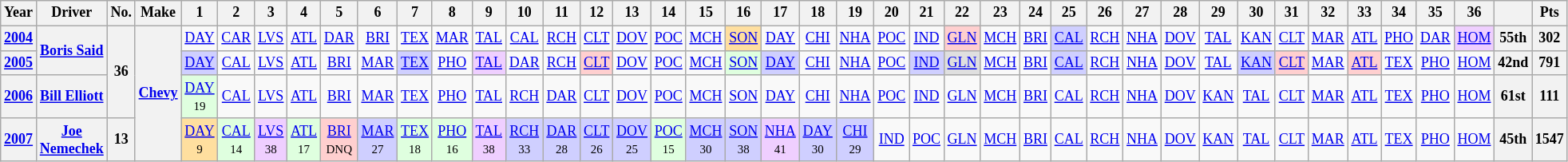<table class="wikitable" style="text-align:center; font-size:75%">
<tr>
<th>Year</th>
<th>Driver</th>
<th>No.</th>
<th>Make</th>
<th>1</th>
<th>2</th>
<th>3</th>
<th>4</th>
<th>5</th>
<th>6</th>
<th>7</th>
<th>8</th>
<th>9</th>
<th>10</th>
<th>11</th>
<th>12</th>
<th>13</th>
<th>14</th>
<th>15</th>
<th>16</th>
<th>17</th>
<th>18</th>
<th>19</th>
<th>20</th>
<th>21</th>
<th>22</th>
<th>23</th>
<th>24</th>
<th>25</th>
<th>26</th>
<th>27</th>
<th>28</th>
<th>29</th>
<th>30</th>
<th>31</th>
<th>32</th>
<th>33</th>
<th>34</th>
<th>35</th>
<th>36</th>
<th></th>
<th>Pts</th>
</tr>
<tr>
<th><a href='#'>2004</a></th>
<th rowspan=2><a href='#'>Boris Said</a></th>
<th rowspan=3>36</th>
<th rowspan=4><a href='#'>Chevy</a></th>
<td><a href='#'>DAY</a></td>
<td><a href='#'>CAR</a></td>
<td><a href='#'>LVS</a></td>
<td><a href='#'>ATL</a></td>
<td><a href='#'>DAR</a></td>
<td><a href='#'>BRI</a></td>
<td><a href='#'>TEX</a></td>
<td><a href='#'>MAR</a></td>
<td><a href='#'>TAL</a></td>
<td><a href='#'>CAL</a></td>
<td><a href='#'>RCH</a></td>
<td><a href='#'>CLT</a></td>
<td><a href='#'>DOV</a></td>
<td><a href='#'>POC</a></td>
<td><a href='#'>MCH</a></td>
<td style="background:#FFDF9F;"><a href='#'>SON</a><br></td>
<td><a href='#'>DAY</a></td>
<td><a href='#'>CHI</a></td>
<td><a href='#'>NHA</a></td>
<td><a href='#'>POC</a></td>
<td><a href='#'>IND</a></td>
<td style="background:#FFCFCF;"><a href='#'>GLN</a><br></td>
<td><a href='#'>MCH</a></td>
<td><a href='#'>BRI</a></td>
<td style="background:#CFCFFF;"><a href='#'>CAL</a><br></td>
<td><a href='#'>RCH</a></td>
<td><a href='#'>NHA</a></td>
<td><a href='#'>DOV</a></td>
<td><a href='#'>TAL</a></td>
<td><a href='#'>KAN</a></td>
<td><a href='#'>CLT</a></td>
<td><a href='#'>MAR</a></td>
<td><a href='#'>ATL</a></td>
<td><a href='#'>PHO</a></td>
<td><a href='#'>DAR</a></td>
<td style="background:#EFCFFF;"><a href='#'>HOM</a><br></td>
<th>55th</th>
<th>302</th>
</tr>
<tr>
<th><a href='#'>2005</a></th>
<td style="background:#CFCFFF;"><a href='#'>DAY</a><br></td>
<td><a href='#'>CAL</a></td>
<td><a href='#'>LVS</a></td>
<td><a href='#'>ATL</a></td>
<td><a href='#'>BRI</a></td>
<td><a href='#'>MAR</a></td>
<td style="background:#CFCFFF;"><a href='#'>TEX</a><br></td>
<td><a href='#'>PHO</a></td>
<td style="background:#EFCFFF;"><a href='#'>TAL</a><br></td>
<td><a href='#'>DAR</a></td>
<td><a href='#'>RCH</a></td>
<td style="background:#FFCFCF;"><a href='#'>CLT</a><br></td>
<td><a href='#'>DOV</a></td>
<td><a href='#'>POC</a></td>
<td><a href='#'>MCH</a></td>
<td style="background:#DFFFDF;"><a href='#'>SON</a><br></td>
<td style="background:#CFCFFF;"><a href='#'>DAY</a><br></td>
<td><a href='#'>CHI</a></td>
<td><a href='#'>NHA</a></td>
<td><a href='#'>POC</a></td>
<td style="background:#CFCFFF;"><a href='#'>IND</a><br></td>
<td style="background:#DFDFDF;"><a href='#'>GLN</a><br></td>
<td><a href='#'>MCH</a></td>
<td><a href='#'>BRI</a></td>
<td style="background:#CFCFFF;"><a href='#'>CAL</a><br></td>
<td><a href='#'>RCH</a></td>
<td><a href='#'>NHA</a></td>
<td><a href='#'>DOV</a></td>
<td><a href='#'>TAL</a></td>
<td style="background:#CFCFFF;"><a href='#'>KAN</a><br></td>
<td style="background:#FFCFCF;"><a href='#'>CLT</a><br></td>
<td><a href='#'>MAR</a></td>
<td style="background:#FFCFCF;"><a href='#'>ATL</a><br></td>
<td><a href='#'>TEX</a></td>
<td><a href='#'>PHO</a></td>
<td><a href='#'>HOM</a></td>
<th>42nd</th>
<th>791</th>
</tr>
<tr>
<th><a href='#'>2006</a></th>
<th><a href='#'>Bill Elliott</a></th>
<td style="background:#DFFFDF;"><a href='#'>DAY</a><br><small>19</small></td>
<td><a href='#'>CAL</a></td>
<td><a href='#'>LVS</a></td>
<td><a href='#'>ATL</a></td>
<td><a href='#'>BRI</a></td>
<td><a href='#'>MAR</a></td>
<td><a href='#'>TEX</a></td>
<td><a href='#'>PHO</a></td>
<td><a href='#'>TAL</a></td>
<td><a href='#'>RCH</a></td>
<td><a href='#'>DAR</a></td>
<td><a href='#'>CLT</a></td>
<td><a href='#'>DOV</a></td>
<td><a href='#'>POC</a></td>
<td><a href='#'>MCH</a></td>
<td><a href='#'>SON</a></td>
<td><a href='#'>DAY</a></td>
<td><a href='#'>CHI</a></td>
<td><a href='#'>NHA</a></td>
<td><a href='#'>POC</a></td>
<td><a href='#'>IND</a></td>
<td><a href='#'>GLN</a></td>
<td><a href='#'>MCH</a></td>
<td><a href='#'>BRI</a></td>
<td><a href='#'>CAL</a></td>
<td><a href='#'>RCH</a></td>
<td><a href='#'>NHA</a></td>
<td><a href='#'>DOV</a></td>
<td><a href='#'>KAN</a></td>
<td><a href='#'>TAL</a></td>
<td><a href='#'>CLT</a></td>
<td><a href='#'>MAR</a></td>
<td><a href='#'>ATL</a></td>
<td><a href='#'>TEX</a></td>
<td><a href='#'>PHO</a></td>
<td><a href='#'>HOM</a></td>
<th>61st</th>
<th>111</th>
</tr>
<tr>
<th><a href='#'>2007</a></th>
<th><a href='#'>Joe Nemechek</a></th>
<th>13</th>
<td style="background:#FFDF9F;"><a href='#'>DAY</a><br><small>9</small></td>
<td style="background:#DFFFDF;"><a href='#'>CAL</a><br><small>14</small></td>
<td style="background:#EFCFFF;"><a href='#'>LVS</a><br><small>38</small></td>
<td style="background:#DFFFDF;"><a href='#'>ATL</a><br><small>17</small></td>
<td style="background:#FFCFCF;"><a href='#'>BRI</a><br><small>DNQ</small></td>
<td style="background:#CFCFFF;"><a href='#'>MAR</a><br><small>27</small></td>
<td style="background:#DFFFDF;"><a href='#'>TEX</a><br><small>18</small></td>
<td style="background:#DFFFDF;"><a href='#'>PHO</a><br><small>16</small></td>
<td style="background:#EFCFFF;"><a href='#'>TAL</a><br><small>38</small></td>
<td style="background:#CFCFFF;"><a href='#'>RCH</a><br><small>33</small></td>
<td style="background:#CFCFFF;"><a href='#'>DAR</a><br><small>28</small></td>
<td style="background:#CFCFFF;"><a href='#'>CLT</a><br><small>26</small></td>
<td style="background:#CFCFFF;"><a href='#'>DOV</a><br><small>25</small></td>
<td style="background:#DFFFDF;"><a href='#'>POC</a><br><small>15</small></td>
<td style="background:#CFCFFF;"><a href='#'>MCH</a><br><small>30</small></td>
<td style="background:#CFCFFF;"><a href='#'>SON</a><br><small>38</small></td>
<td style="background:#EFCFFF;"><a href='#'>NHA</a><br><small>41</small></td>
<td style="background:#CFCFFF;"><a href='#'>DAY</a><br><small>30</small></td>
<td style="background:#CFCFFF;"><a href='#'>CHI</a><br><small>29</small></td>
<td><a href='#'>IND</a></td>
<td><a href='#'>POC</a></td>
<td><a href='#'>GLN</a></td>
<td><a href='#'>MCH</a></td>
<td><a href='#'>BRI</a></td>
<td><a href='#'>CAL</a></td>
<td><a href='#'>RCH</a></td>
<td><a href='#'>NHA</a></td>
<td><a href='#'>DOV</a></td>
<td><a href='#'>KAN</a></td>
<td><a href='#'>TAL</a></td>
<td><a href='#'>CLT</a></td>
<td><a href='#'>MAR</a></td>
<td><a href='#'>ATL</a></td>
<td><a href='#'>TEX</a></td>
<td><a href='#'>PHO</a></td>
<td><a href='#'>HOM</a></td>
<th>45th</th>
<th>1547</th>
</tr>
</table>
